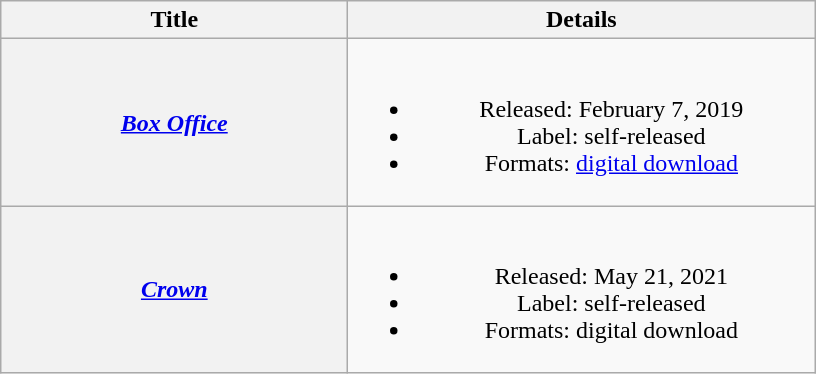<table class="wikitable plainrowheaders" style="text-align:center;">
<tr>
<th rowspan="1" style="width:14em;">Title</th>
<th rowspan="1" style="width:19em;">Details</th>
</tr>
<tr>
<th scope="row"><em><a href='#'>Box Office</a></em></th>
<td><br><ul><li>Released: February 7, 2019</li><li>Label: self-released</li><li>Formats: <a href='#'>digital download</a></li></ul></td>
</tr>
<tr>
<th scope="row"><em><a href='#'>Crown</a></em></th>
<td><br><ul><li>Released: May 21, 2021</li><li>Label: self-released</li><li>Formats: digital download</li></ul></td>
</tr>
</table>
